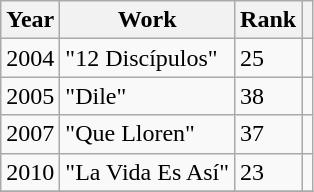<table class="wikitable plainrowheaders sortable" style="margin-right: 0;">
<tr>
<th scope="col">Year</th>
<th scope="col">Work</th>
<th scope="col">Rank</th>
<th scope="col" class="unsortable"></th>
</tr>
<tr>
<td rowspan=1>2004</td>
<td rowspan=1>"12 Discípulos"</td>
<td>25</td>
<td style="text-align:center;"></td>
</tr>
<tr>
<td rowspan=1>2005</td>
<td rowspan=1>"Dile"</td>
<td>38</td>
<td style="text-align:center;"></td>
</tr>
<tr>
<td rowspan=1>2007</td>
<td rowspan=1>"Que Lloren"</td>
<td>37</td>
<td style="text-align:center;"></td>
</tr>
<tr>
<td rowspan=1>2010</td>
<td rowspan=1>"La Vida Es Así"</td>
<td>23</td>
<td style="text-align:center;"></td>
</tr>
<tr>
</tr>
</table>
